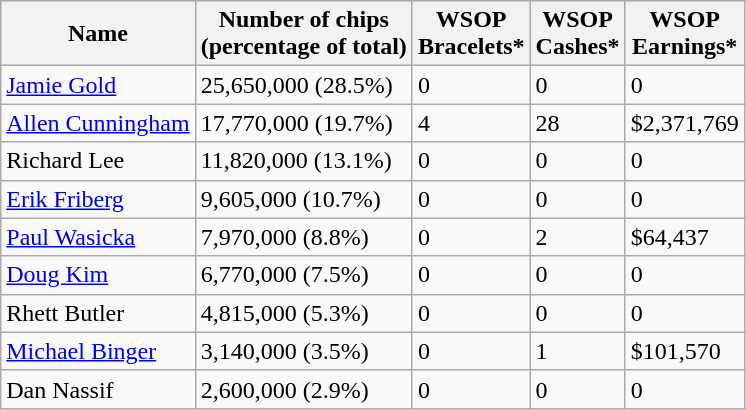<table class="wikitable sortable">
<tr>
<th>Name</th>
<th>Number of chips<br>(percentage of total)</th>
<th>WSOP<br>Bracelets*</th>
<th>WSOP<br>Cashes*</th>
<th>WSOP<br>Earnings*</th>
</tr>
<tr>
<td> <a href='#'>Jamie Gold</a></td>
<td>25,650,000 (28.5%)</td>
<td>0</td>
<td>0</td>
<td>0</td>
</tr>
<tr>
<td> <a href='#'>Allen Cunningham</a></td>
<td>17,770,000 (19.7%)</td>
<td>4</td>
<td>28</td>
<td>$2,371,769</td>
</tr>
<tr>
<td> Richard Lee</td>
<td>11,820,000 (13.1%)</td>
<td>0</td>
<td>0</td>
<td>0</td>
</tr>
<tr>
<td> <a href='#'>Erik Friberg</a></td>
<td>9,605,000 (10.7%)</td>
<td>0</td>
<td>0</td>
<td>0</td>
</tr>
<tr>
<td> <a href='#'>Paul Wasicka</a></td>
<td>7,970,000 (8.8%)</td>
<td>0</td>
<td>2</td>
<td>$64,437</td>
</tr>
<tr>
<td> <a href='#'>Doug Kim</a></td>
<td>6,770,000 (7.5%)</td>
<td>0</td>
<td>0</td>
<td>0</td>
</tr>
<tr>
<td> Rhett Butler</td>
<td>4,815,000 (5.3%)</td>
<td>0</td>
<td>0</td>
<td>0</td>
</tr>
<tr>
<td> <a href='#'>Michael Binger</a></td>
<td>3,140,000 (3.5%)</td>
<td>0</td>
<td>1</td>
<td>$101,570</td>
</tr>
<tr>
<td> Dan Nassif</td>
<td>2,600,000 (2.9%)</td>
<td>0</td>
<td>0</td>
<td>0</td>
</tr>
</table>
